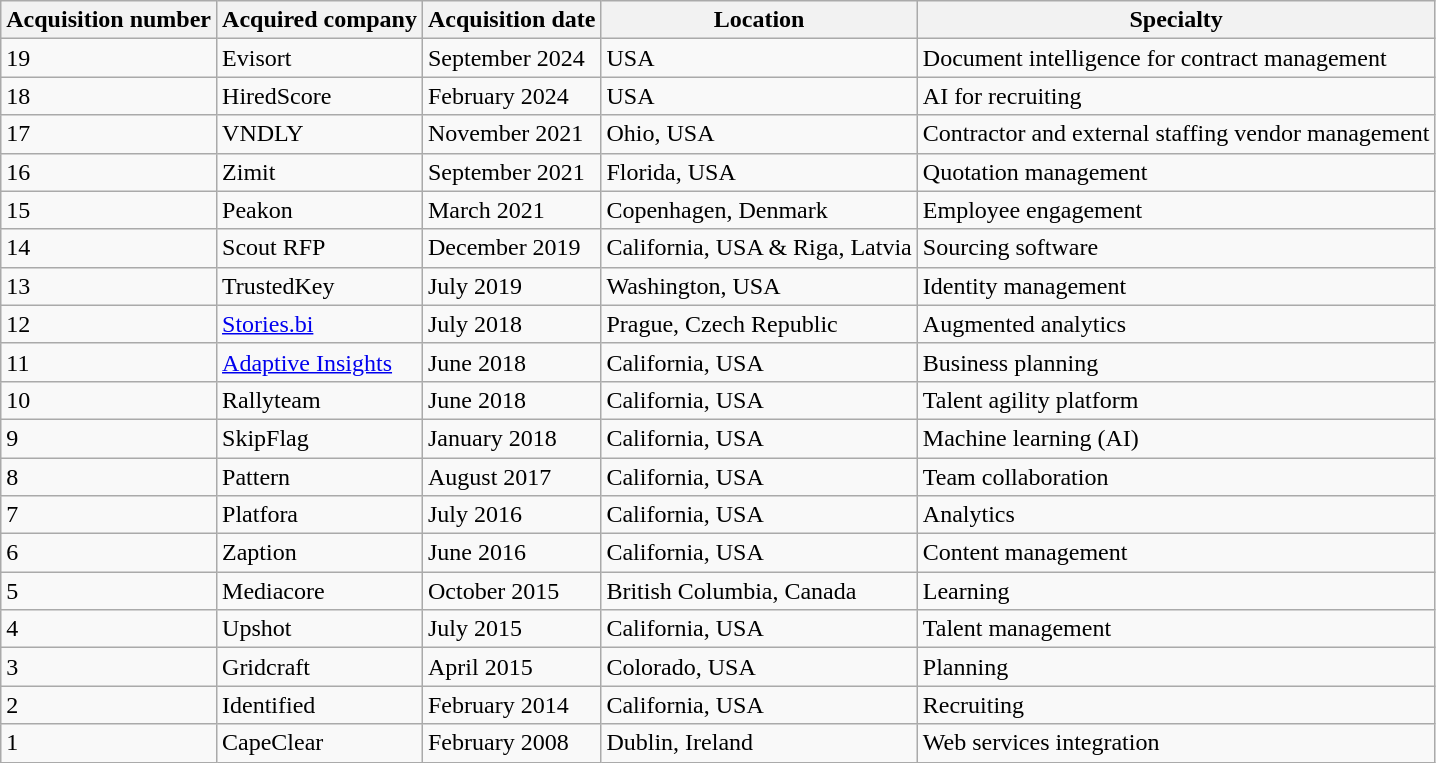<table class="wikitable sortable">
<tr>
<th>Acquisition number</th>
<th>Acquired company</th>
<th>Acquisition date</th>
<th>Location</th>
<th>Specialty</th>
</tr>
<tr>
<td>19</td>
<td>Evisort</td>
<td>September 2024</td>
<td>USA</td>
<td>Document intelligence for contract management</td>
</tr>
<tr>
<td>18</td>
<td>HiredScore</td>
<td>February 2024</td>
<td>USA</td>
<td>AI for recruiting</td>
</tr>
<tr>
<td>17</td>
<td>VNDLY</td>
<td>November 2021</td>
<td>Ohio, USA</td>
<td>Contractor and external staffing vendor management</td>
</tr>
<tr>
<td>16</td>
<td>Zimit</td>
<td>September 2021</td>
<td>Florida, USA</td>
<td>Quotation management</td>
</tr>
<tr>
<td>15</td>
<td>Peakon</td>
<td>March 2021</td>
<td>Copenhagen, Denmark</td>
<td>Employee engagement</td>
</tr>
<tr>
<td>14</td>
<td>Scout RFP</td>
<td>December 2019</td>
<td>California, USA & Riga, Latvia</td>
<td>Sourcing software</td>
</tr>
<tr>
<td>13</td>
<td>TrustedKey</td>
<td>July 2019</td>
<td>Washington, USA</td>
<td>Identity management</td>
</tr>
<tr>
<td>12</td>
<td><a href='#'>Stories.bi</a></td>
<td>July 2018</td>
<td>Prague, Czech Republic</td>
<td>Augmented analytics</td>
</tr>
<tr>
<td>11</td>
<td><a href='#'>Adaptive Insights</a></td>
<td>June 2018</td>
<td>California, USA</td>
<td>Business planning</td>
</tr>
<tr>
<td>10</td>
<td>Rallyteam</td>
<td>June 2018</td>
<td>California, USA</td>
<td>Talent agility platform</td>
</tr>
<tr>
<td>9</td>
<td>SkipFlag</td>
<td>January 2018</td>
<td>California, USA</td>
<td>Machine learning (AI)</td>
</tr>
<tr>
<td>8</td>
<td>Pattern</td>
<td>August 2017</td>
<td>California, USA</td>
<td>Team collaboration</td>
</tr>
<tr>
<td>7</td>
<td>Platfora</td>
<td>July 2016</td>
<td>California, USA</td>
<td>Analytics</td>
</tr>
<tr>
<td>6</td>
<td>Zaption</td>
<td>June 2016</td>
<td>California, USA</td>
<td>Content management</td>
</tr>
<tr>
<td>5</td>
<td>Mediacore</td>
<td>October 2015</td>
<td>British Columbia, Canada</td>
<td>Learning</td>
</tr>
<tr>
<td>4</td>
<td>Upshot</td>
<td>July 2015</td>
<td>California, USA</td>
<td>Talent management</td>
</tr>
<tr>
<td>3</td>
<td>Gridcraft</td>
<td>April 2015</td>
<td>Colorado, USA</td>
<td>Planning</td>
</tr>
<tr>
<td>2</td>
<td>Identified</td>
<td>February 2014</td>
<td>California, USA</td>
<td>Recruiting</td>
</tr>
<tr>
<td>1</td>
<td>CapeClear</td>
<td>February 2008</td>
<td>Dublin, Ireland</td>
<td>Web services integration</td>
</tr>
</table>
